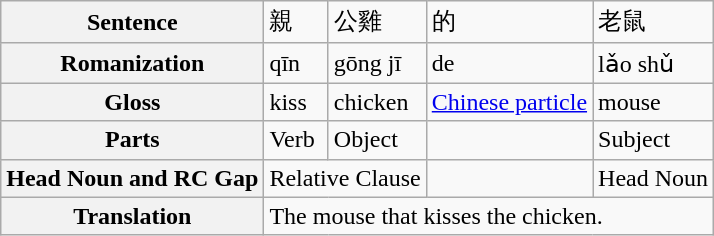<table class="wikitable">
<tr>
<th>Sentence</th>
<td>親</td>
<td>公雞</td>
<td>的</td>
<td>老鼠</td>
</tr>
<tr>
<th>Romanization</th>
<td>qīn</td>
<td>gōng jī</td>
<td>de</td>
<td>lǎo shǔ</td>
</tr>
<tr>
<th>Gloss</th>
<td>kiss</td>
<td>chicken</td>
<td><a href='#'>Chinese particle</a></td>
<td>mouse</td>
</tr>
<tr>
<th>Parts</th>
<td>Verb</td>
<td>Object</td>
<td></td>
<td>Subject</td>
</tr>
<tr>
<th>Head Noun and RC Gap</th>
<td colspan="2">Relative Clause</td>
<td></td>
<td>Head Noun</td>
</tr>
<tr>
<th>Translation</th>
<td colspan="4">The mouse that kisses the chicken.</td>
</tr>
</table>
